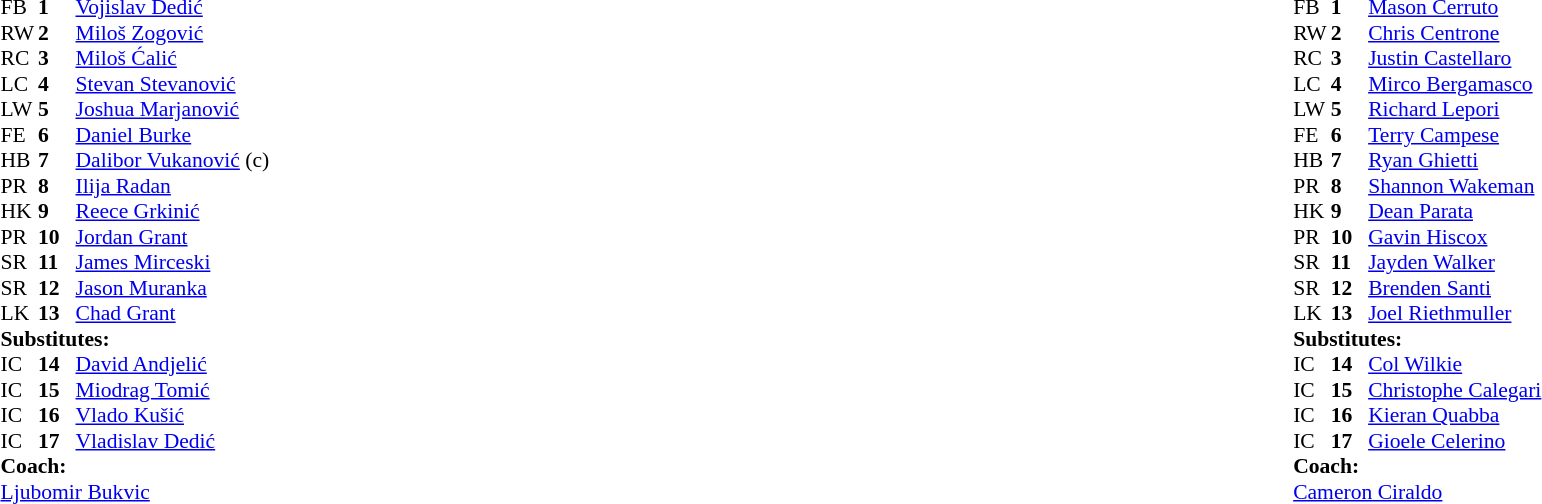<table width="100%">
<tr>
<td valign="top" width="50%"><br><table style="font-size: 90%" cellspacing="0" cellpadding="0">
<tr>
<th width="25"></th>
<th width="25"></th>
</tr>
<tr>
<td>FB</td>
<td><strong>1</strong></td>
<td><a href='#'>Vojislav Dedić</a></td>
</tr>
<tr>
<td>RW</td>
<td><strong>2</strong></td>
<td><a href='#'>Miloš Zogović</a></td>
</tr>
<tr>
<td>RC</td>
<td><strong>3</strong></td>
<td><a href='#'>Miloš Ćalić</a></td>
</tr>
<tr>
<td>LC</td>
<td><strong>4</strong></td>
<td><a href='#'>Stevan Stevanović</a></td>
</tr>
<tr>
<td>LW</td>
<td><strong>5</strong></td>
<td><a href='#'>Joshua Marjanović</a></td>
</tr>
<tr>
<td>FE</td>
<td><strong>6</strong></td>
<td><a href='#'>Daniel Burke</a></td>
</tr>
<tr>
<td>HB</td>
<td><strong>7</strong></td>
<td><a href='#'>Dalibor Vukanović</a> (c)</td>
</tr>
<tr>
<td>PR</td>
<td><strong>8</strong></td>
<td><a href='#'>Ilija Radan</a></td>
</tr>
<tr>
<td>HK</td>
<td><strong>9</strong></td>
<td><a href='#'>Reece Grkinić</a></td>
</tr>
<tr>
<td>PR</td>
<td><strong>10</strong></td>
<td><a href='#'>Jordan Grant</a></td>
</tr>
<tr>
<td>SR</td>
<td><strong>11</strong></td>
<td><a href='#'>James Mirceski</a></td>
</tr>
<tr>
<td>SR</td>
<td><strong>12</strong></td>
<td><a href='#'>Jason Muranka</a></td>
</tr>
<tr>
<td>LK</td>
<td><strong>13</strong></td>
<td><a href='#'>Chad Grant</a></td>
</tr>
<tr>
<td colspan=3><strong>Substitutes:</strong></td>
</tr>
<tr>
<td>IC</td>
<td><strong>14</strong></td>
<td><a href='#'>David Andjelić</a></td>
</tr>
<tr>
<td>IC</td>
<td><strong>15</strong></td>
<td><a href='#'>Miodrag Tomić</a></td>
</tr>
<tr>
<td>IC</td>
<td><strong>16</strong></td>
<td><a href='#'>Vlado Kušić</a></td>
</tr>
<tr>
<td>IC</td>
<td><strong>17</strong></td>
<td><a href='#'>Vladislav Dedić</a></td>
</tr>
<tr>
<td colspan=3><strong>Coach:</strong></td>
</tr>
<tr>
<td colspan="4"><a href='#'>Ljubomir Bukvic</a></td>
</tr>
</table>
</td>
<td valign="top" width="50%"><br><table style="font-size: 90%" cellspacing="0" cellpadding="0" align="center">
<tr>
<th width="25"></th>
<th width="25"></th>
</tr>
<tr>
<td>FB</td>
<td><strong>1</strong></td>
<td><a href='#'>Mason Cerruto</a></td>
</tr>
<tr>
<td>RW</td>
<td><strong>2</strong></td>
<td><a href='#'>Chris Centrone</a></td>
</tr>
<tr>
<td>RC</td>
<td><strong>3</strong></td>
<td><a href='#'>Justin Castellaro</a></td>
</tr>
<tr>
<td>LC</td>
<td><strong>4</strong></td>
<td><a href='#'>Mirco Bergamasco</a></td>
</tr>
<tr>
<td>LW</td>
<td><strong>5</strong></td>
<td><a href='#'>Richard Lepori</a></td>
</tr>
<tr>
<td>FE</td>
<td><strong>6</strong></td>
<td><a href='#'>Terry Campese</a></td>
</tr>
<tr>
<td>HB</td>
<td><strong>7</strong></td>
<td><a href='#'>Ryan Ghietti</a></td>
</tr>
<tr>
<td>PR</td>
<td><strong>8</strong></td>
<td><a href='#'>Shannon Wakeman</a></td>
</tr>
<tr>
<td>HK</td>
<td><strong>9</strong></td>
<td><a href='#'>Dean Parata</a></td>
</tr>
<tr>
<td>PR</td>
<td><strong>10</strong></td>
<td><a href='#'>Gavin Hiscox</a></td>
</tr>
<tr>
<td>SR</td>
<td><strong>11</strong></td>
<td><a href='#'>Jayden Walker</a></td>
</tr>
<tr>
<td>SR</td>
<td><strong>12</strong></td>
<td><a href='#'>Brenden Santi</a></td>
</tr>
<tr>
<td>LK</td>
<td><strong>13</strong></td>
<td><a href='#'>Joel Riethmuller</a></td>
</tr>
<tr>
<td colspan=3><strong>Substitutes:</strong></td>
</tr>
<tr>
<td>IC</td>
<td><strong>14</strong></td>
<td><a href='#'>Col Wilkie</a></td>
</tr>
<tr>
<td>IC</td>
<td><strong>15</strong></td>
<td><a href='#'>Christophe Calegari</a></td>
</tr>
<tr>
<td>IC</td>
<td><strong>16</strong></td>
<td><a href='#'>Kieran Quabba</a></td>
</tr>
<tr>
<td>IC</td>
<td><strong>17</strong></td>
<td><a href='#'>Gioele Celerino</a></td>
</tr>
<tr>
<td colspan=3><strong>Coach:</strong></td>
</tr>
<tr>
<td colspan="4"><a href='#'>Cameron Ciraldo</a></td>
</tr>
</table>
</td>
</tr>
</table>
